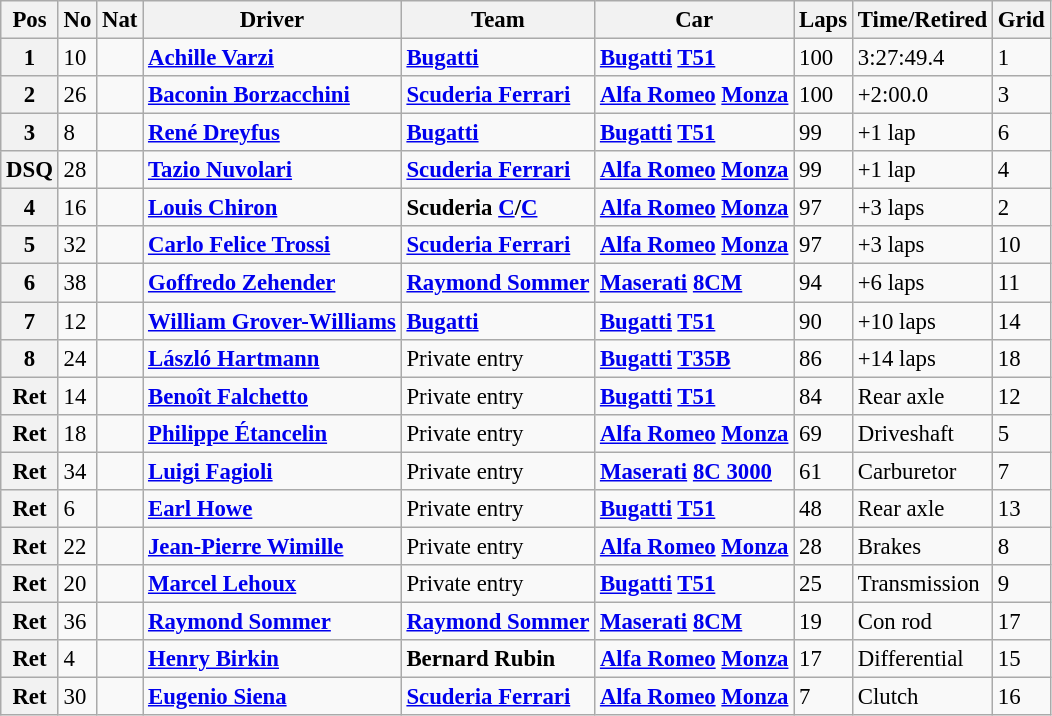<table class="wikitable" style="font-size:95%;">
<tr>
<th>Pos</th>
<th>No</th>
<th>Nat</th>
<th>Driver</th>
<th>Team</th>
<th>Car</th>
<th>Laps</th>
<th>Time/Retired</th>
<th>Grid</th>
</tr>
<tr>
<th>1</th>
<td>10</td>
<td></td>
<td><strong><a href='#'>Achille Varzi</a></strong></td>
<td><strong><a href='#'>Bugatti</a></strong></td>
<td><strong><a href='#'>Bugatti</a> <a href='#'>T51</a></strong></td>
<td>100</td>
<td>3:27:49.4</td>
<td>1</td>
</tr>
<tr>
<th>2</th>
<td>26</td>
<td></td>
<td><strong><a href='#'>Baconin Borzacchini</a></strong></td>
<td><strong><a href='#'>Scuderia Ferrari</a></strong></td>
<td><strong><a href='#'>Alfa Romeo</a> <a href='#'>Monza</a></strong></td>
<td>100</td>
<td>+2:00.0</td>
<td>3</td>
</tr>
<tr>
<th>3</th>
<td>8</td>
<td></td>
<td><strong><a href='#'>René Dreyfus</a></strong></td>
<td><strong><a href='#'>Bugatti</a></strong></td>
<td><strong><a href='#'>Bugatti</a> <a href='#'>T51</a></strong></td>
<td>99</td>
<td>+1 lap</td>
<td>6</td>
</tr>
<tr>
<th>DSQ</th>
<td>28</td>
<td></td>
<td><strong><a href='#'>Tazio Nuvolari</a></strong></td>
<td><strong><a href='#'>Scuderia Ferrari</a></strong></td>
<td><strong><a href='#'>Alfa Romeo</a> <a href='#'>Monza</a></strong></td>
<td>99</td>
<td>+1 lap</td>
<td>4</td>
</tr>
<tr>
<th>4</th>
<td>16</td>
<td></td>
<td><strong><a href='#'>Louis Chiron</a></strong></td>
<td><strong>Scuderia <a href='#'>C</a>/<a href='#'>C</a></strong></td>
<td><strong><a href='#'>Alfa Romeo</a> <a href='#'>Monza</a></strong></td>
<td>97</td>
<td>+3 laps</td>
<td>2</td>
</tr>
<tr>
<th>5</th>
<td>32</td>
<td></td>
<td><strong><a href='#'>Carlo Felice Trossi</a></strong></td>
<td><strong><a href='#'>Scuderia Ferrari</a></strong></td>
<td><strong><a href='#'>Alfa Romeo</a> <a href='#'>Monza</a></strong></td>
<td>97</td>
<td>+3 laps</td>
<td>10</td>
</tr>
<tr>
<th>6</th>
<td>38</td>
<td></td>
<td><strong><a href='#'>Goffredo Zehender</a></strong></td>
<td><strong><a href='#'>Raymond Sommer</a></strong></td>
<td><strong><a href='#'>Maserati</a> <a href='#'>8CM</a></strong></td>
<td>94</td>
<td>+6 laps</td>
<td>11</td>
</tr>
<tr>
<th>7</th>
<td>12</td>
<td></td>
<td><strong><a href='#'>William Grover-Williams</a></strong></td>
<td><strong><a href='#'>Bugatti</a></strong></td>
<td><strong><a href='#'>Bugatti</a> <a href='#'>T51</a></strong></td>
<td>90</td>
<td>+10 laps</td>
<td>14</td>
</tr>
<tr>
<th>8</th>
<td>24</td>
<td></td>
<td><strong><a href='#'>László Hartmann</a></strong></td>
<td>Private entry</td>
<td><strong><a href='#'>Bugatti</a> <a href='#'>T35B</a></strong></td>
<td>86</td>
<td>+14 laps</td>
<td>18</td>
</tr>
<tr>
<th>Ret</th>
<td>14</td>
<td></td>
<td><strong><a href='#'>Benoît Falchetto</a></strong></td>
<td>Private entry</td>
<td><strong><a href='#'>Bugatti</a> <a href='#'>T51</a></strong></td>
<td>84</td>
<td>Rear axle</td>
<td>12</td>
</tr>
<tr>
<th>Ret</th>
<td>18</td>
<td></td>
<td><strong><a href='#'>Philippe Étancelin</a></strong></td>
<td>Private entry</td>
<td><strong><a href='#'>Alfa Romeo</a> <a href='#'>Monza</a></strong></td>
<td>69</td>
<td>Driveshaft</td>
<td>5</td>
</tr>
<tr>
<th>Ret</th>
<td>34</td>
<td></td>
<td><strong><a href='#'>Luigi Fagioli</a></strong></td>
<td>Private entry</td>
<td><strong><a href='#'>Maserati</a> <a href='#'>8C 3000</a></strong></td>
<td>61</td>
<td>Carburetor</td>
<td>7</td>
</tr>
<tr>
<th>Ret</th>
<td>6</td>
<td></td>
<td><strong><a href='#'>Earl Howe</a></strong></td>
<td>Private entry</td>
<td><strong><a href='#'>Bugatti</a> <a href='#'>T51</a></strong></td>
<td>48</td>
<td>Rear axle</td>
<td>13</td>
</tr>
<tr>
<th>Ret</th>
<td>22</td>
<td></td>
<td><strong><a href='#'>Jean-Pierre Wimille</a></strong></td>
<td>Private entry</td>
<td><strong><a href='#'>Alfa Romeo</a> <a href='#'>Monza</a></strong></td>
<td>28</td>
<td>Brakes</td>
<td>8</td>
</tr>
<tr>
<th>Ret</th>
<td>20</td>
<td></td>
<td><strong><a href='#'>Marcel Lehoux</a></strong></td>
<td>Private entry</td>
<td><strong><a href='#'>Bugatti</a> <a href='#'>T51</a></strong></td>
<td>25</td>
<td>Transmission</td>
<td>9</td>
</tr>
<tr>
<th>Ret</th>
<td>36</td>
<td></td>
<td><strong><a href='#'>Raymond Sommer</a></strong></td>
<td><strong><a href='#'>Raymond Sommer</a></strong></td>
<td><strong><a href='#'>Maserati</a> <a href='#'>8CM</a></strong></td>
<td>19</td>
<td>Con rod</td>
<td>17</td>
</tr>
<tr>
<th>Ret</th>
<td>4</td>
<td></td>
<td><strong><a href='#'>Henry Birkin</a></strong></td>
<td><strong>Bernard Rubin</strong></td>
<td><strong><a href='#'>Alfa Romeo</a> <a href='#'>Monza</a></strong></td>
<td>17</td>
<td>Differential</td>
<td>15</td>
</tr>
<tr>
<th>Ret</th>
<td>30</td>
<td></td>
<td><strong><a href='#'>Eugenio Siena</a></strong></td>
<td><strong><a href='#'>Scuderia Ferrari</a></strong></td>
<td><strong><a href='#'>Alfa Romeo</a> <a href='#'>Monza</a></strong></td>
<td>7</td>
<td>Clutch</td>
<td>16</td>
</tr>
</table>
